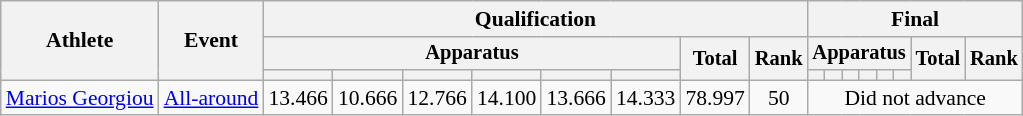<table class="wikitable" style="font-size:90%">
<tr>
<th rowspan=3>Athlete</th>
<th rowspan=3>Event</th>
<th colspan =8>Qualification</th>
<th colspan =8>Final</th>
</tr>
<tr style="font-size:95%">
<th colspan=6>Apparatus</th>
<th rowspan=2>Total</th>
<th rowspan=2>Rank</th>
<th colspan=6>Apparatus</th>
<th rowspan=2>Total</th>
<th rowspan=2>Rank</th>
</tr>
<tr style="font-size:95%">
<th></th>
<th></th>
<th></th>
<th></th>
<th></th>
<th></th>
<th></th>
<th></th>
<th></th>
<th></th>
<th></th>
<th></th>
</tr>
<tr align=center>
<td align=left><a href='#'>Marios Georgiou</a></td>
<td align=left><a href='#'>All-around</a></td>
<td>13.466</td>
<td>10.666</td>
<td>12.766</td>
<td>14.100</td>
<td>13.666</td>
<td>14.333</td>
<td>78.997</td>
<td>50</td>
<td colspan="8">Did not advance</td>
</tr>
</table>
